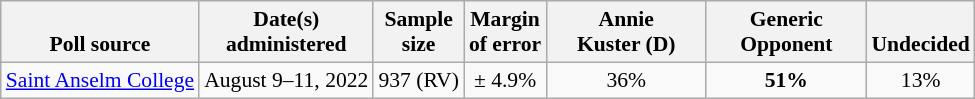<table class="wikitable" style="font-size:90%;text-align:center;">
<tr valign=bottom>
<th>Poll source</th>
<th>Date(s)<br>administered</th>
<th>Sample<br>size</th>
<th>Margin<br>of error</th>
<th style="width:100px;">Annie<br>Kuster (D)</th>
<th style="width:100px;">Generic<br>Opponent</th>
<th>Undecided</th>
</tr>
<tr>
<td style="text-align:left;"><a href='#'>Saint Anselm College</a></td>
<td>August 9–11, 2022</td>
<td>937 (RV)</td>
<td>± 4.9%</td>
<td>36%</td>
<td><strong>51%</strong></td>
<td>13%</td>
</tr>
</table>
